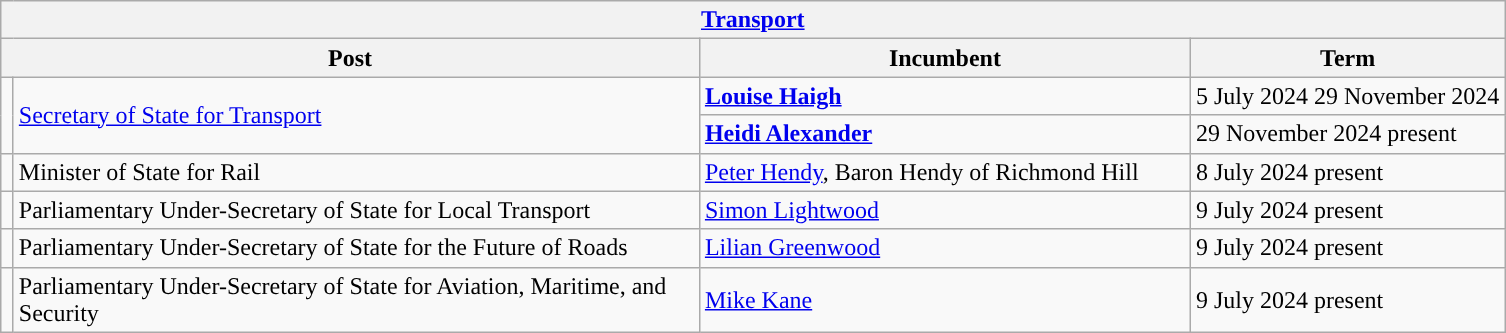<table class="wikitable">
<tr>
<th colspan="4"><a href='#'>Transport</a></th>
</tr>
<tr>
<th colspan="2">Post</th>
<th>Incumbent</th>
<th>Term</th>
</tr>
<tr>
<td rowspan="2" style="width: 1px; background: "></td>
<td rowspan="2"  style="width: 450px;"><a href='#'>Secretary of State for Transport</a></td>
<td style="width: 320px;"><strong><a href='#'>Louise Haigh</a></strong></td>
<td>5 July 2024 29 November 2024</td>
</tr>
<tr>
<td style="width: 320px;"><strong><a href='#'>Heidi Alexander</a></strong></td>
<td>29 November 2024 present</td>
</tr>
<tr>
<td style="width: 1px; background: "></td>
<td>Minister of State for Rail</td>
<td><a href='#'>Peter Hendy</a>, Baron Hendy of Richmond Hill </td>
<td>8 July 2024 present</td>
</tr>
<tr>
<td style="width: 1px; background: "></td>
<td>Parliamentary Under-Secretary of State for Local Transport</td>
<td><a href='#'>Simon Lightwood</a></td>
<td>9 July 2024 present</td>
</tr>
<tr>
<td style="width: 1px; background: "></td>
<td>Parliamentary Under-Secretary of State for the Future of Roads</td>
<td><a href='#'>Lilian Greenwood</a></td>
<td>9 July 2024 present</td>
</tr>
<tr>
<td style="width: 1px; background: "></td>
<td>Parliamentary Under-Secretary of State for Aviation, Maritime, and Security</td>
<td><a href='#'>Mike Kane</a></td>
<td>9 July 2024 present</td>
</tr>
</table>
